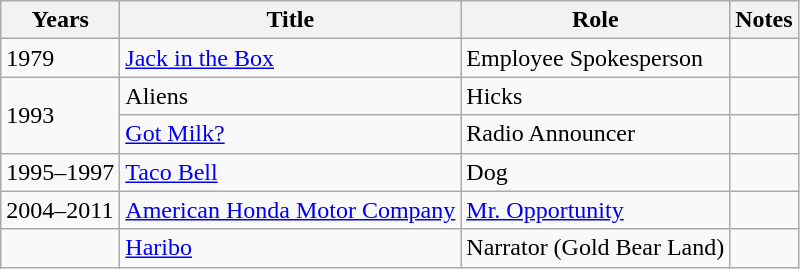<table class="wikitable sortable">
<tr>
<th>Years</th>
<th>Title</th>
<th>Role</th>
<th>Notes</th>
</tr>
<tr>
<td>1979</td>
<td><a href='#'>Jack in the Box</a></td>
<td>Employee Spokesperson</td>
<td></td>
</tr>
<tr>
<td rowspan="2">1993</td>
<td>Aliens</td>
<td>Hicks</td>
<td></td>
</tr>
<tr>
<td><a href='#'>Got Milk?</a></td>
<td>Radio Announcer</td>
<td></td>
</tr>
<tr>
<td>1995–1997</td>
<td><a href='#'>Taco Bell</a></td>
<td>Dog</td>
<td></td>
</tr>
<tr>
<td>2004–2011</td>
<td><a href='#'>American Honda Motor Company</a></td>
<td><a href='#'>Mr. Opportunity</a></td>
<td></td>
</tr>
<tr>
<td></td>
<td><a href='#'>Haribo</a></td>
<td>Narrator (Gold Bear Land)</td>
<td></td>
</tr>
</table>
